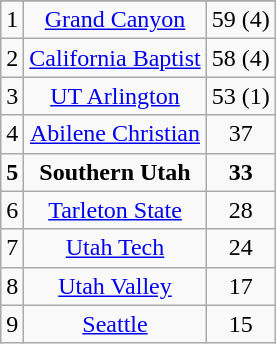<table class="wikitable" border="1">
<tr align=center>
</tr>
<tr align="center">
<td>1</td>
<td><a href='#'>Grand Canyon</a></td>
<td>59 (4)</td>
</tr>
<tr align="center">
<td>2</td>
<td><a href='#'>California Baptist</a></td>
<td>58 (4)</td>
</tr>
<tr align="center">
<td>3</td>
<td><a href='#'>UT Arlington</a></td>
<td>53 (1)</td>
</tr>
<tr align="center">
<td>4</td>
<td><a href='#'>Abilene Christian</a></td>
<td>37</td>
</tr>
<tr align="center">
<td><strong>5</strong></td>
<td><strong>Southern Utah</strong></td>
<td><strong>33</strong></td>
</tr>
<tr align="center">
<td>6</td>
<td><a href='#'>Tarleton State</a></td>
<td>28</td>
</tr>
<tr align="center">
<td>7</td>
<td><a href='#'>Utah Tech</a></td>
<td>24</td>
</tr>
<tr align="center">
<td>8</td>
<td><a href='#'>Utah Valley</a></td>
<td>17</td>
</tr>
<tr align="center">
<td>9</td>
<td><a href='#'>Seattle</a></td>
<td>15</td>
</tr>
</table>
